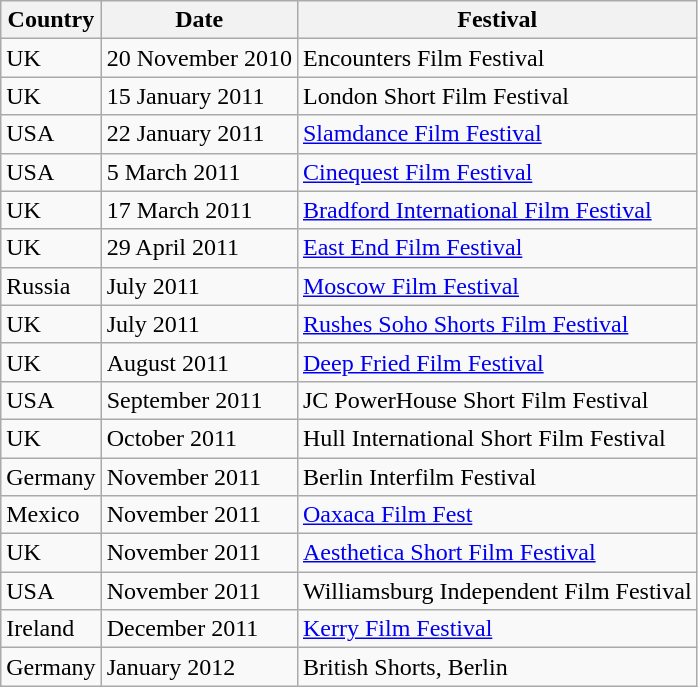<table class="wikitable">
<tr>
<th>Country</th>
<th>Date</th>
<th>Festival</th>
</tr>
<tr>
<td>UK</td>
<td>20 November 2010</td>
<td>Encounters Film Festival</td>
</tr>
<tr>
<td>UK</td>
<td>15 January 2011</td>
<td>London Short Film Festival</td>
</tr>
<tr>
<td>USA</td>
<td>22 January 2011</td>
<td><a href='#'>Slamdance Film Festival</a></td>
</tr>
<tr>
<td>USA</td>
<td>5 March 2011</td>
<td><a href='#'>Cinequest Film Festival</a></td>
</tr>
<tr>
<td>UK</td>
<td>17 March 2011</td>
<td><a href='#'>Bradford International Film Festival</a></td>
</tr>
<tr>
<td>UK</td>
<td>29 April 2011</td>
<td><a href='#'>East End Film Festival</a></td>
</tr>
<tr>
<td>Russia</td>
<td>July 2011</td>
<td><a href='#'>Moscow Film Festival</a></td>
</tr>
<tr>
<td>UK</td>
<td>July 2011</td>
<td><a href='#'>Rushes Soho Shorts Film Festival</a></td>
</tr>
<tr>
<td>UK</td>
<td>August 2011</td>
<td><a href='#'>Deep Fried Film Festival</a></td>
</tr>
<tr>
<td>USA</td>
<td>September 2011</td>
<td>JC PowerHouse Short Film Festival</td>
</tr>
<tr>
<td>UK</td>
<td>October 2011</td>
<td>Hull International Short Film Festival</td>
</tr>
<tr>
<td>Germany</td>
<td>November 2011</td>
<td>Berlin Interfilm Festival</td>
</tr>
<tr>
<td>Mexico</td>
<td>November 2011</td>
<td><a href='#'>Oaxaca Film Fest</a></td>
</tr>
<tr>
<td>UK</td>
<td>November 2011</td>
<td><a href='#'>Aesthetica Short Film Festival</a></td>
</tr>
<tr>
<td>USA</td>
<td>November 2011</td>
<td>Williamsburg Independent Film Festival</td>
</tr>
<tr>
<td>Ireland</td>
<td>December 2011</td>
<td><a href='#'>Kerry Film Festival</a></td>
</tr>
<tr>
<td>Germany</td>
<td>January 2012</td>
<td>British Shorts, Berlin</td>
</tr>
</table>
